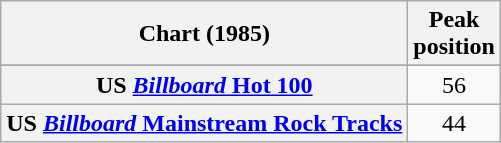<table class="wikitable sortable plainrowheaders">
<tr>
<th>Chart (1985)</th>
<th>Peak<br>position</th>
</tr>
<tr>
</tr>
<tr>
<th scope="row">US <a href='#'><em>Billboard</em> Hot 100</a></th>
<td style="text-align:center;">56</td>
</tr>
<tr>
<th scope="row">US <a href='#'><em>Billboard</em> Mainstream Rock Tracks</a></th>
<td style="text-align:center;">44</td>
</tr>
</table>
